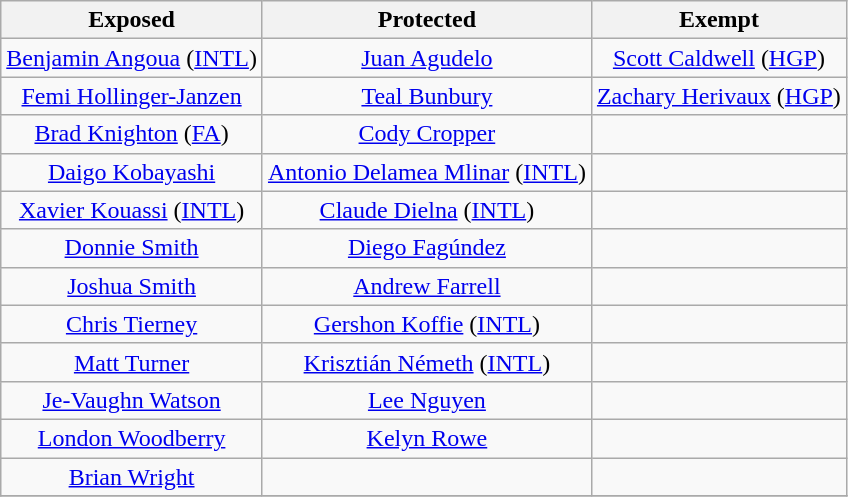<table class="wikitable" style="text-align:center">
<tr>
<th>Exposed</th>
<th>Protected</th>
<th>Exempt</th>
</tr>
<tr>
<td><a href='#'>Benjamin Angoua</a> (<a href='#'>INTL</a>)</td>
<td><a href='#'>Juan Agudelo</a></td>
<td><a href='#'>Scott Caldwell</a> (<a href='#'>HGP</a>)</td>
</tr>
<tr>
<td><a href='#'>Femi Hollinger-Janzen</a></td>
<td><a href='#'>Teal Bunbury</a></td>
<td><a href='#'>Zachary Herivaux</a> (<a href='#'>HGP</a>)</td>
</tr>
<tr>
<td><a href='#'>Brad Knighton</a> (<a href='#'>FA</a>)</td>
<td><a href='#'>Cody Cropper</a></td>
<td></td>
</tr>
<tr>
<td><a href='#'>Daigo Kobayashi</a></td>
<td><a href='#'>Antonio Delamea Mlinar</a> (<a href='#'>INTL</a>)</td>
<td></td>
</tr>
<tr>
<td><a href='#'>Xavier Kouassi</a> (<a href='#'>INTL</a>)</td>
<td><a href='#'>Claude Dielna</a> (<a href='#'>INTL</a>)</td>
<td></td>
</tr>
<tr>
<td><a href='#'>Donnie Smith</a></td>
<td><a href='#'>Diego Fagúndez</a></td>
<td></td>
</tr>
<tr>
<td><a href='#'>Joshua Smith</a></td>
<td><a href='#'>Andrew Farrell</a></td>
<td></td>
</tr>
<tr>
<td><a href='#'>Chris Tierney</a></td>
<td><a href='#'>Gershon Koffie</a> (<a href='#'>INTL</a>)</td>
<td></td>
</tr>
<tr>
<td><a href='#'>Matt Turner</a></td>
<td><a href='#'>Krisztián Németh</a> (<a href='#'>INTL</a>)</td>
<td></td>
</tr>
<tr>
<td><a href='#'>Je-Vaughn Watson</a></td>
<td><a href='#'>Lee Nguyen</a></td>
<td></td>
</tr>
<tr>
<td><a href='#'>London Woodberry</a></td>
<td><a href='#'>Kelyn Rowe</a></td>
<td></td>
</tr>
<tr>
<td><a href='#'>Brian Wright</a></td>
<td></td>
<td></td>
</tr>
<tr>
</tr>
</table>
